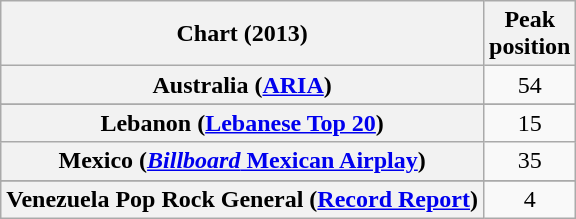<table class="wikitable sortable plainrowheaders">
<tr>
<th scope="col">Chart (2013)</th>
<th scope="col">Peak<br>position</th>
</tr>
<tr>
<th scope="row">Australia (<a href='#'>ARIA</a>)</th>
<td style="text-align:center;">54</td>
</tr>
<tr>
</tr>
<tr>
</tr>
<tr>
</tr>
<tr>
</tr>
<tr>
<th scope="row">Lebanon (<a href='#'>Lebanese Top 20</a>)</th>
<td style="text-align:center;">15</td>
</tr>
<tr>
<th scope="row">Mexico (<a href='#'><em>Billboard</em> Mexican Airplay</a>)</th>
<td style="text-align:center;">35</td>
</tr>
<tr>
</tr>
<tr>
</tr>
<tr>
</tr>
<tr>
</tr>
<tr>
</tr>
<tr>
</tr>
<tr>
</tr>
<tr>
<th scope="row">Venezuela Pop Rock General (<a href='#'>Record Report</a>)</th>
<td style="text-align:center;">4</td>
</tr>
</table>
